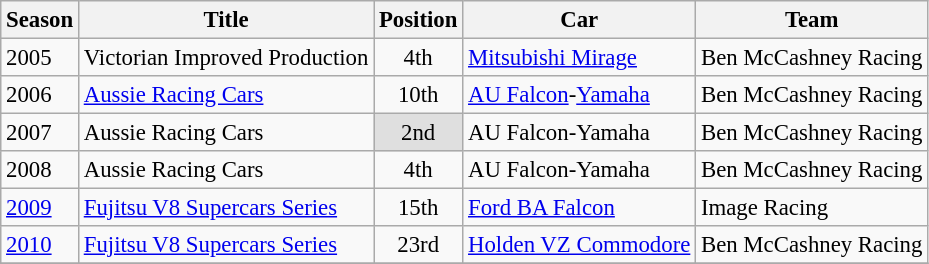<table class="wikitable" style="font-size: 95%;">
<tr>
<th>Season</th>
<th>Title</th>
<th>Position</th>
<th>Car</th>
<th>Team</th>
</tr>
<tr>
<td>2005</td>
<td>Victorian Improved Production</td>
<td align=center>4th</td>
<td><a href='#'>Mitsubishi Mirage</a></td>
<td>Ben McCashney Racing</td>
</tr>
<tr>
<td>2006</td>
<td><a href='#'>Aussie Racing Cars</a></td>
<td align="center">10th</td>
<td><a href='#'>AU Falcon</a>-<a href='#'>Yamaha</a></td>
<td>Ben McCashney Racing</td>
</tr>
<tr>
<td>2007</td>
<td>Aussie Racing Cars</td>
<td align="center" style="background:#dfdfdf;">2nd</td>
<td>AU Falcon-Yamaha</td>
<td>Ben McCashney Racing</td>
</tr>
<tr>
<td>2008</td>
<td>Aussie Racing Cars</td>
<td align="center">4th</td>
<td>AU Falcon-Yamaha</td>
<td>Ben McCashney Racing</td>
</tr>
<tr>
<td><a href='#'>2009</a></td>
<td><a href='#'>Fujitsu V8 Supercars Series</a></td>
<td align="center">15th</td>
<td><a href='#'>Ford BA Falcon</a></td>
<td>Image Racing</td>
</tr>
<tr>
<td><a href='#'>2010</a></td>
<td><a href='#'>Fujitsu V8 Supercars Series</a></td>
<td align="center">23rd</td>
<td><a href='#'>Holden VZ Commodore</a></td>
<td>Ben McCashney Racing</td>
</tr>
<tr>
</tr>
</table>
